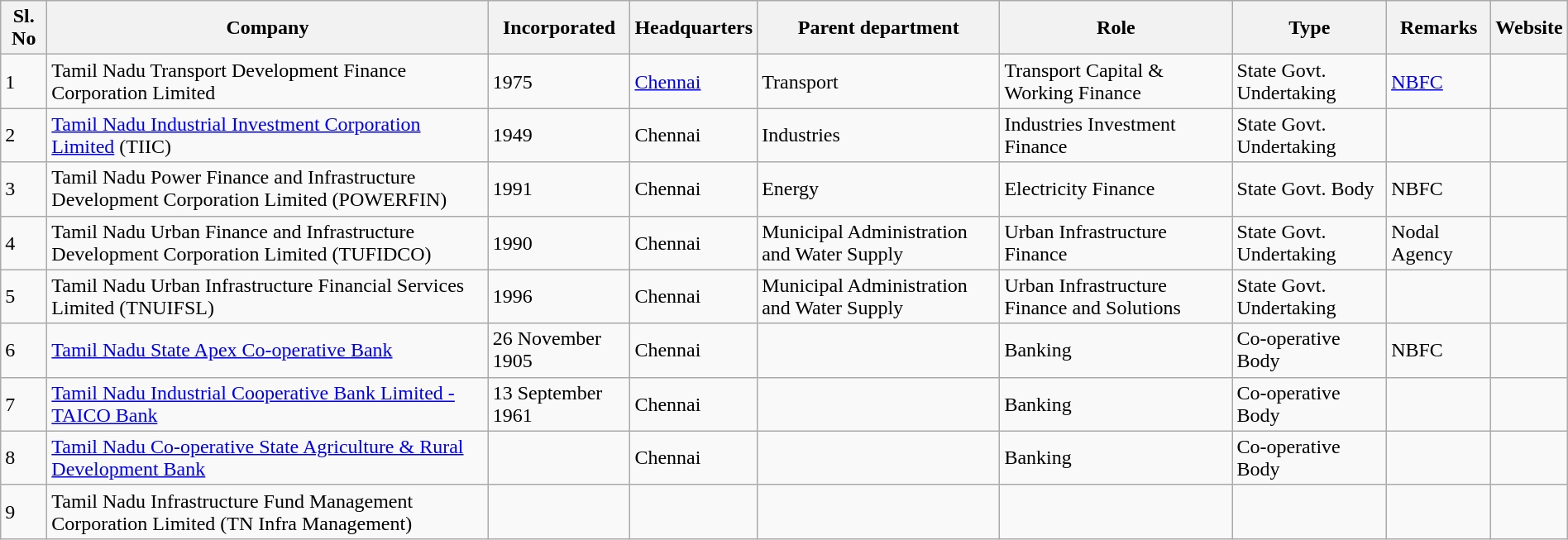<table class="sortable wikitable" style="margin: 1em auto 1em auto;">
<tr>
<th>Sl. No</th>
<th>Company</th>
<th>Incorporated</th>
<th>Headquarters</th>
<th>Parent department</th>
<th>Role</th>
<th>Type</th>
<th>Remarks</th>
<th>Website</th>
</tr>
<tr>
<td>1</td>
<td>Tamil Nadu Transport Development Finance Corporation Limited</td>
<td>1975</td>
<td><a href='#'>Chennai</a></td>
<td>Transport</td>
<td>Transport Capital & Working Finance</td>
<td>State Govt. Undertaking</td>
<td><a href='#'>NBFC</a></td>
<td></td>
</tr>
<tr>
<td>2</td>
<td><a href='#'>Tamil Nadu Industrial Investment Corporation Limited</a> (TIIC)</td>
<td>1949</td>
<td>Chennai</td>
<td>Industries</td>
<td>Industries Investment Finance</td>
<td>State Govt. Undertaking</td>
<td></td>
<td></td>
</tr>
<tr>
<td>3</td>
<td>Tamil Nadu Power Finance and Infrastructure Development Corporation Limited (POWERFIN)</td>
<td>1991</td>
<td>Chennai</td>
<td>Energy</td>
<td>Electricity Finance</td>
<td>State Govt. Body</td>
<td>NBFC</td>
<td></td>
</tr>
<tr>
<td>4</td>
<td>Tamil Nadu Urban Finance and Infrastructure Development Corporation Limited (TUFIDCO)</td>
<td>1990</td>
<td>Chennai</td>
<td>Municipal Administration and Water Supply</td>
<td>Urban Infrastructure Finance</td>
<td>State Govt. Undertaking</td>
<td>Nodal Agency</td>
<td></td>
</tr>
<tr>
<td>5</td>
<td>Tamil Nadu Urban Infrastructure Financial Services Limited (TNUIFSL)</td>
<td>1996</td>
<td>Chennai</td>
<td>Municipal Administration and Water Supply</td>
<td>Urban Infrastructure Finance and Solutions</td>
<td>State Govt. Undertaking</td>
<td></td>
<td></td>
</tr>
<tr>
<td>6</td>
<td><a href='#'>Tamil Nadu State Apex Co-operative Bank</a></td>
<td>26 November 1905</td>
<td>Chennai</td>
<td></td>
<td>Banking</td>
<td>Co-operative Body</td>
<td>NBFC</td>
<td></td>
</tr>
<tr>
<td>7</td>
<td><a href='#'>Tamil Nadu Industrial Cooperative Bank Limited - TAICO Bank</a></td>
<td>13 September 1961</td>
<td>Chennai</td>
<td></td>
<td>Banking</td>
<td>Co-operative Body</td>
<td></td>
<td></td>
</tr>
<tr>
<td>8</td>
<td><a href='#'>Tamil Nadu Co-operative State Agriculture & Rural Development Bank</a></td>
<td></td>
<td>Chennai</td>
<td></td>
<td>Banking</td>
<td>Co-operative Body</td>
<td></td>
<td></td>
</tr>
<tr>
<td>9</td>
<td>Tamil Nadu Infrastructure Fund Management Corporation Limited (TN Infra Management)</td>
<td></td>
<td></td>
<td></td>
<td></td>
<td></td>
<td></td>
<td></td>
</tr>
</table>
